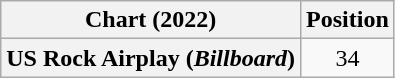<table class="wikitable sortable plainrowheaders" style="text-align:center">
<tr>
<th scope="col">Chart (2022)</th>
<th scope="col">Position</th>
</tr>
<tr>
<th scope="row">US Rock Airplay (<em>Billboard</em>)</th>
<td>34</td>
</tr>
</table>
